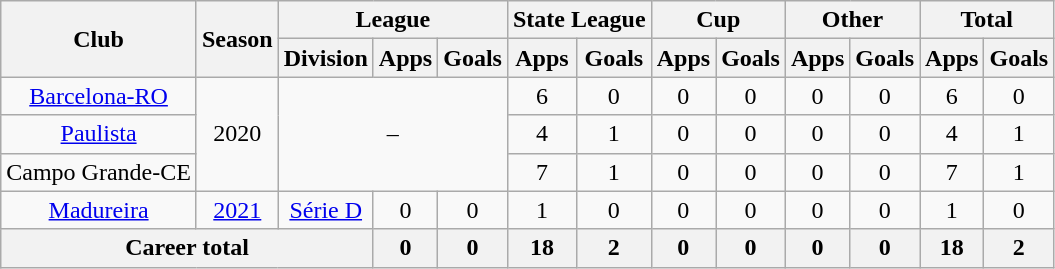<table class="wikitable" style="text-align: center">
<tr>
<th rowspan="2">Club</th>
<th rowspan="2">Season</th>
<th colspan="3">League</th>
<th colspan="2">State League</th>
<th colspan="2">Cup</th>
<th colspan="2">Other</th>
<th colspan="2">Total</th>
</tr>
<tr>
<th>Division</th>
<th>Apps</th>
<th>Goals</th>
<th>Apps</th>
<th>Goals</th>
<th>Apps</th>
<th>Goals</th>
<th>Apps</th>
<th>Goals</th>
<th>Apps</th>
<th>Goals</th>
</tr>
<tr>
<td><a href='#'>Barcelona-RO</a></td>
<td rowspan="3">2020</td>
<td rowspan="3" colspan="3">–</td>
<td>6</td>
<td>0</td>
<td>0</td>
<td>0</td>
<td>0</td>
<td>0</td>
<td>6</td>
<td>0</td>
</tr>
<tr>
<td><a href='#'>Paulista</a></td>
<td>4</td>
<td>1</td>
<td>0</td>
<td>0</td>
<td>0</td>
<td>0</td>
<td>4</td>
<td>1</td>
</tr>
<tr>
<td>Campo Grande-CE</td>
<td>7</td>
<td>1</td>
<td>0</td>
<td>0</td>
<td>0</td>
<td>0</td>
<td>7</td>
<td>1</td>
</tr>
<tr>
<td><a href='#'>Madureira</a></td>
<td><a href='#'>2021</a></td>
<td><a href='#'>Série D</a></td>
<td>0</td>
<td>0</td>
<td>1</td>
<td>0</td>
<td>0</td>
<td>0</td>
<td>0</td>
<td>0</td>
<td>1</td>
<td>0</td>
</tr>
<tr>
<th colspan="3"><strong>Career total</strong></th>
<th>0</th>
<th>0</th>
<th>18</th>
<th>2</th>
<th>0</th>
<th>0</th>
<th>0</th>
<th>0</th>
<th>18</th>
<th>2</th>
</tr>
</table>
